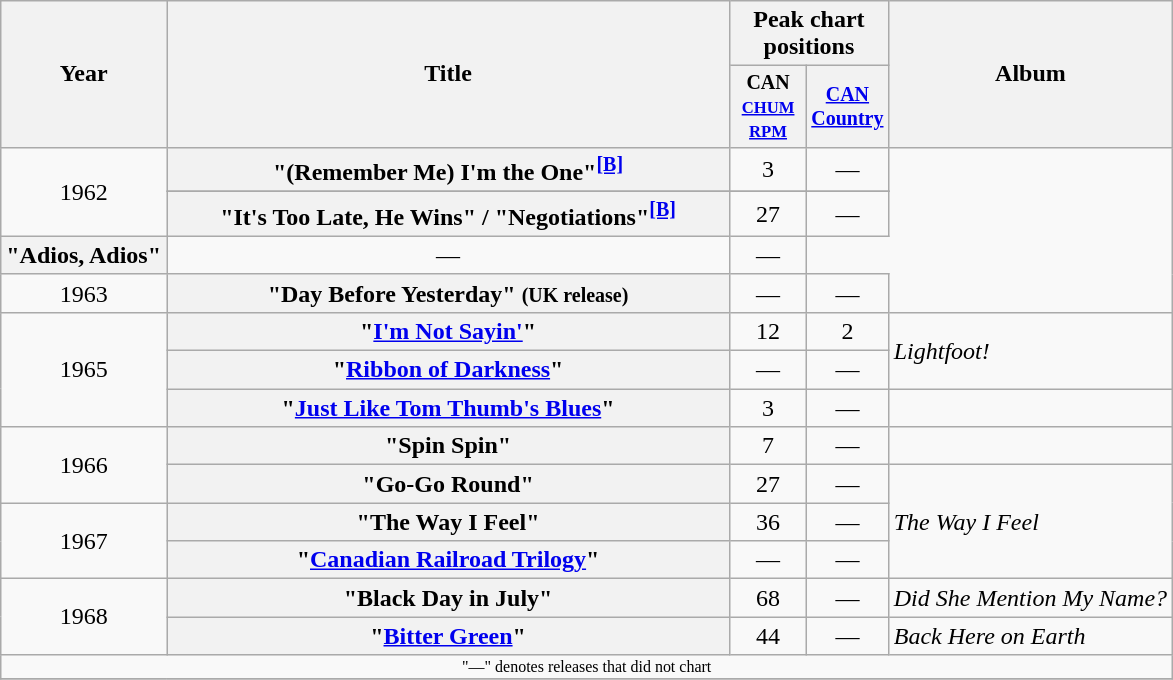<table class="wikitable plainrowheaders" style="text-align:center;">
<tr>
<th rowspan="2">Year</th>
<th rowspan="2" style="width:23em;">Title</th>
<th colspan="2">Peak chart<br>positions</th>
<th rowspan="2">Album</th>
</tr>
<tr style="font-size:smaller;">
<th width="45">CAN <small><a href='#'>CHUM</a> <a href='#'>RPM</a></small></th>
<th width="45"><a href='#'>CAN Country</a></th>
</tr>
<tr>
<td rowspan="3">1962</td>
<th scope="row">"(Remember Me) I'm the One"<sup><a href='#'><strong>[B]</strong></a></sup></th>
<td>3</td>
<td>—</td>
</tr>
<tr>
</tr>
<tr>
<th scope="row">"It's Too Late, He Wins" / "Negotiations"<sup><a href='#'><strong>[B]</strong></a></sup></th>
<td>27</td>
<td>—</td>
</tr>
<tr>
<th scope="row">"Adios, Adios"</th>
<td>—</td>
<td>—</td>
</tr>
<tr>
<td>1963</td>
<th scope="row">"Day Before Yesterday" <small>(UK release)</small></th>
<td>—</td>
<td>—</td>
</tr>
<tr>
<td rowspan="3">1965</td>
<th scope="row">"<a href='#'>I'm Not Sayin'</a>"</th>
<td>12</td>
<td>2</td>
<td align="left" rowspan="2"><em>Lightfoot!</em></td>
</tr>
<tr>
<th scope="row">"<a href='#'>Ribbon of Darkness</a>"</th>
<td>—</td>
<td>—</td>
</tr>
<tr>
<th scope="row">"<a href='#'>Just Like Tom Thumb's Blues</a>"</th>
<td>3</td>
<td>—</td>
</tr>
<tr>
<td rowspan="2">1966</td>
<th scope="row">"Spin Spin"</th>
<td>7</td>
<td>—</td>
<td></td>
</tr>
<tr>
<th scope="row">"Go-Go Round"</th>
<td>27</td>
<td>—</td>
<td align="left" rowspan="3"><em>The Way I Feel</em></td>
</tr>
<tr>
<td rowspan="2">1967</td>
<th scope="row">"The Way I Feel"</th>
<td>36</td>
<td>—</td>
</tr>
<tr>
<th scope="row">"<a href='#'>Canadian Railroad Trilogy</a>"</th>
<td>—</td>
<td>—</td>
</tr>
<tr>
<td rowspan="2">1968</td>
<th scope="row">"Black Day in July"</th>
<td>68</td>
<td>—</td>
<td align="left"><em>Did She Mention My Name?</em></td>
</tr>
<tr>
<th scope="row">"<a href='#'>Bitter Green</a>"</th>
<td>44</td>
<td>—</td>
<td align="left"><em>Back Here on Earth</em></td>
</tr>
<tr>
<td colspan="5" style="font-size:8pt">"—" denotes releases that did not chart</td>
</tr>
<tr>
</tr>
</table>
